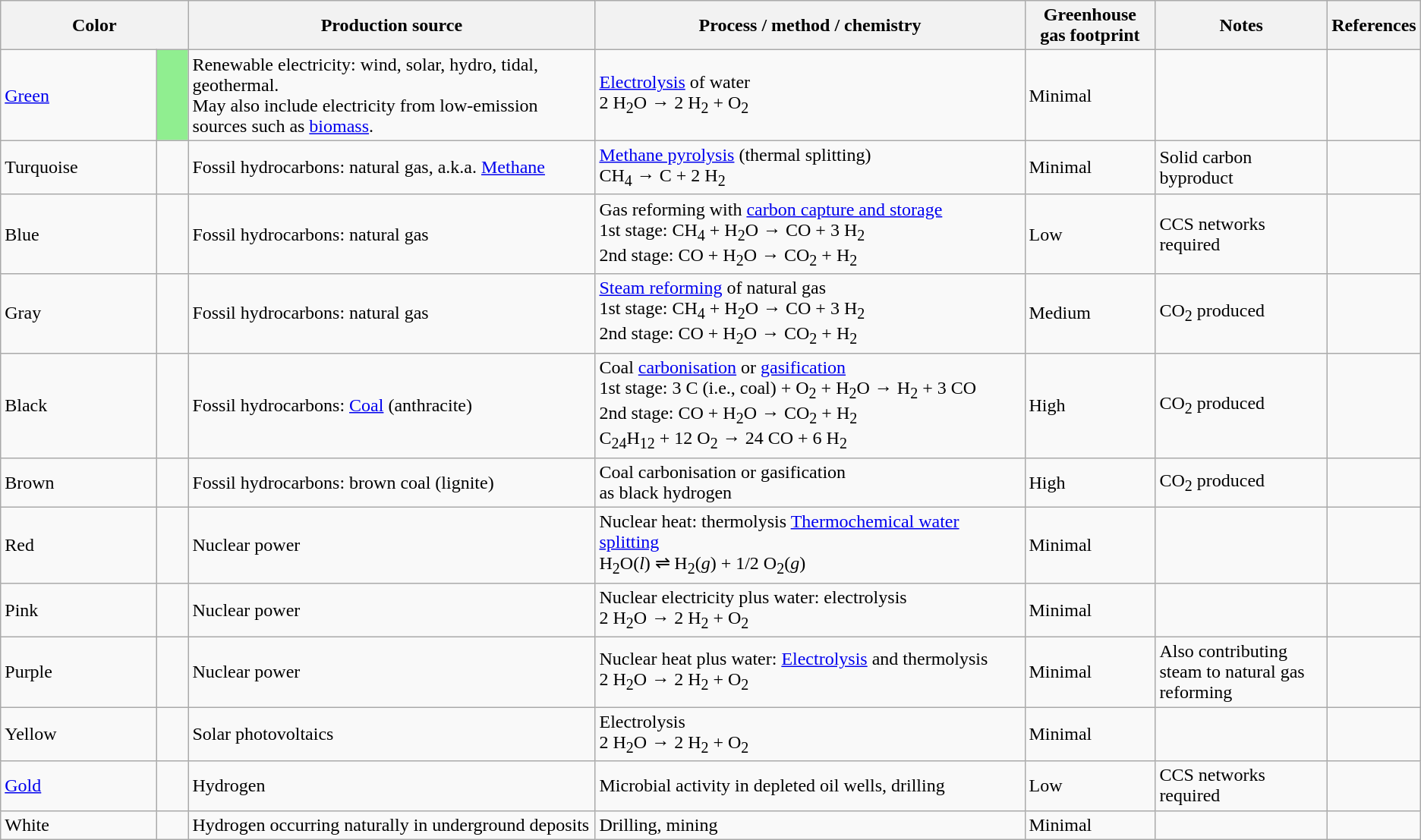<table class="wikitable">
<tr>
<th colspan=2>Color</th>
<th width=350>Production source</th>
<th width=370>Process / method / chemistry</th>
<th>Greenhouse gas footprint</th>
<th>Notes</th>
<th>References</th>
</tr>
<tr>
<td width=130><a href='#'>Green</a></td>
<td width=20 style="background:#90EE90;"></td>
<td>Renewable electricity: wind, solar, hydro, tidal, geothermal.<br>May also include electricity from low-emission sources such as <a href='#'>biomass</a>.</td>
<td><a href='#'>Electrolysis</a> of water<br>2 H<sub>2</sub>O → 2 H<sub>2</sub> + O<sub>2</sub></td>
<td>Minimal</td>
<td></td>
<td></td>
</tr>
<tr>
<td>Turquoise</td>
<td></td>
<td>Fossil hydrocarbons: natural gas, a.k.a. <a href='#'>Methane</a></td>
<td><a href='#'>Methane pyrolysis</a> (thermal splitting)<br>CH<sub>4</sub> → C + 2 H<sub>2</sub></td>
<td>Minimal</td>
<td>Solid carbon byproduct</td>
<td> </td>
</tr>
<tr>
<td>Blue</td>
<td></td>
<td>Fossil hydrocarbons: natural gas</td>
<td>Gas reforming with <a href='#'>carbon capture and storage</a><br>1st stage: CH<sub>4</sub> + H<sub>2</sub>O → CO + 3 H<sub>2</sub><br>2nd stage: CO + H<sub>2</sub>O → CO<sub>2</sub> + H<sub>2</sub></td>
<td>Low</td>
<td>CCS networks required</td>
<td></td>
</tr>
<tr>
<td>Gray</td>
<td></td>
<td>Fossil hydrocarbons: natural gas</td>
<td><a href='#'>Steam reforming</a> of natural gas<br>1st stage: CH<sub>4</sub> + H<sub>2</sub>O → CO + 3 H<sub>2</sub><br>2nd stage: CO + H<sub>2</sub>O → CO<sub>2</sub> + H<sub>2</sub></td>
<td>Medium</td>
<td>CO<sub>2</sub> produced</td>
<td>  </td>
</tr>
<tr>
<td>Black</td>
<td></td>
<td>Fossil hydrocarbons: <a href='#'>Coal</a> (anthracite)</td>
<td>Coal <a href='#'>carbonisation</a> or <a href='#'>gasification</a><br>1st stage: 3 C (i.e., coal) + O<sub>2</sub> + H<sub>2</sub>O → H<sub>2</sub> + 3 CO<br>2nd stage: CO + H<sub>2</sub>O → CO<sub>2</sub> + H<sub>2</sub><br>C<sub>24</sub>H<sub>12</sub> + 12 O<sub>2</sub> → 24 CO + 6 H<sub>2</sub></td>
<td>High</td>
<td>CO<sub>2</sub> produced</td>
<td></td>
</tr>
<tr>
<td>Brown</td>
<td></td>
<td>Fossil hydrocarbons: brown coal (lignite)</td>
<td>Coal carbonisation or gasification<br>as black hydrogen</td>
<td>High</td>
<td>CO<sub>2</sub> produced</td>
<td></td>
</tr>
<tr>
<td>Red</td>
<td></td>
<td>Nuclear power</td>
<td>Nuclear heat: thermolysis <a href='#'>Thermochemical water splitting</a><br>H<sub>2</sub>O(<em>l</em>) ⇌ H<sub>2</sub>(<em>g</em>) + 1/2 O<sub>2</sub>(<em>g</em>)  </td>
<td>Minimal</td>
<td></td>
<td></td>
</tr>
<tr>
<td>Pink</td>
<td></td>
<td>Nuclear power</td>
<td>Nuclear electricity plus water: electrolysis<br>2 H<sub>2</sub>O → 2 H<sub>2</sub> + O<sub>2</sub></td>
<td>Minimal</td>
<td></td>
<td></td>
</tr>
<tr>
<td>Purple</td>
<td></td>
<td>Nuclear power</td>
<td>Nuclear heat plus water: <a href='#'>Electrolysis</a> and thermolysis<br>2 H<sub>2</sub>O → 2 H<sub>2</sub> + O<sub>2</sub></td>
<td>Minimal</td>
<td>Also contributing steam to natural gas reforming</td>
<td></td>
</tr>
<tr>
<td>Yellow</td>
<td></td>
<td>Solar photovoltaics</td>
<td>Electrolysis<br>2 H<sub>2</sub>O → 2 H<sub>2</sub> + O<sub>2</sub></td>
<td>Minimal</td>
<td></td>
<td></td>
</tr>
<tr>
<td><a href='#'>Gold</a></td>
<td></td>
<td>Hydrogen</td>
<td>Microbial activity in depleted oil wells, drilling</td>
<td>Low</td>
<td>CCS networks required</td>
<td></td>
</tr>
<tr>
<td>White</td>
<td></td>
<td>Hydrogen occurring naturally in underground deposits</td>
<td>Drilling, mining</td>
<td>Minimal</td>
<td></td>
<td></td>
</tr>
</table>
